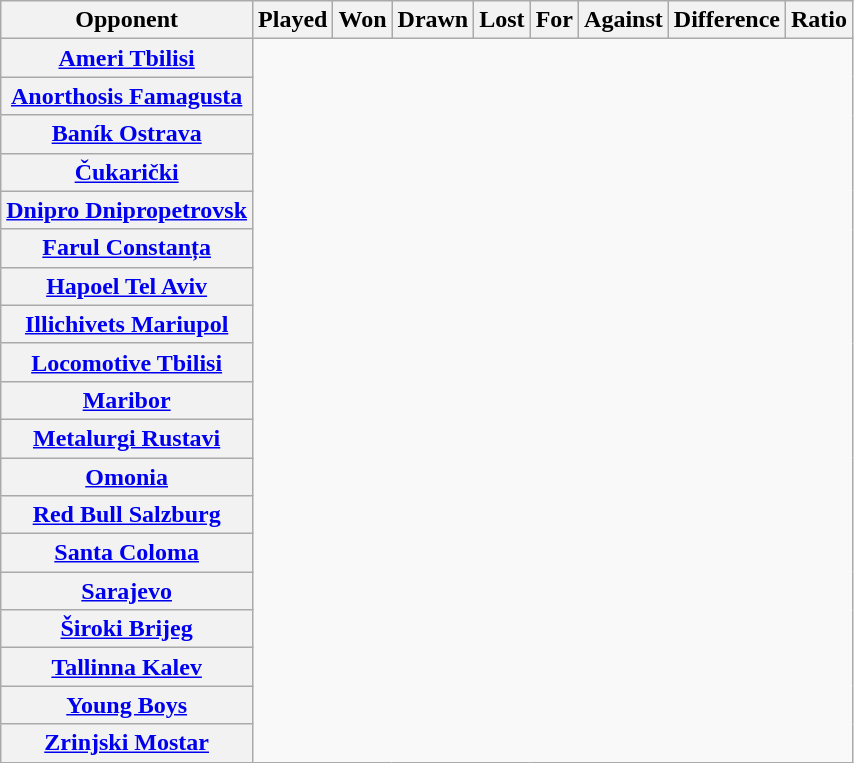<table class="wikitable sortable" style="text-align:center">
<tr>
<th>Opponent</th>
<th>Played</th>
<th>Won</th>
<th>Drawn</th>
<th>Lost</th>
<th>For</th>
<th>Against</th>
<th>Difference</th>
<th>Ratio</th>
</tr>
<tr>
<th scope="row" align=left> <a href='#'>Ameri Tbilisi</a><br></th>
</tr>
<tr>
<th scope="row" align=left> <a href='#'>Anorthosis Famagusta</a><br></th>
</tr>
<tr>
<th scope="row" align=left> <a href='#'>Baník Ostrava</a><br></th>
</tr>
<tr>
<th scope="row" align=left> <a href='#'>Čukarički</a><br></th>
</tr>
<tr>
<th scope="row" align=left> <a href='#'>Dnipro Dnipropetrovsk</a><br></th>
</tr>
<tr>
<th scope="row" align=left> <a href='#'>Farul Constanța</a><br></th>
</tr>
<tr>
<th scope="row" align=left> <a href='#'>Hapoel Tel Aviv</a><br></th>
</tr>
<tr>
<th scope="row" align=left> <a href='#'>Illichivets Mariupol</a><br></th>
</tr>
<tr>
<th scope="row" align=left> <a href='#'>Locomotive Tbilisi</a><br></th>
</tr>
<tr>
<th scope="row" align=left> <a href='#'>Maribor</a><br></th>
</tr>
<tr>
<th scope="row" align=left> <a href='#'>Metalurgi Rustavi</a><br></th>
</tr>
<tr>
<th scope="row" align=left> <a href='#'>Omonia</a><br></th>
</tr>
<tr>
<th scope="row" align=left> <a href='#'>Red Bull Salzburg</a><br></th>
</tr>
<tr>
<th scope="row" align=left> <a href='#'>Santa Coloma</a><br></th>
</tr>
<tr>
<th scope="row" align=left> <a href='#'>Sarajevo</a><br></th>
</tr>
<tr>
<th scope="row" align=left> <a href='#'>Široki Brijeg</a><br></th>
</tr>
<tr>
<th scope="row" align=left> <a href='#'>Tallinna Kalev</a><br></th>
</tr>
<tr>
<th scope="row" align=left> <a href='#'>Young Boys</a><br></th>
</tr>
<tr>
<th scope="row" align=left> <a href='#'>Zrinjski Mostar</a><br></th>
</tr>
</table>
